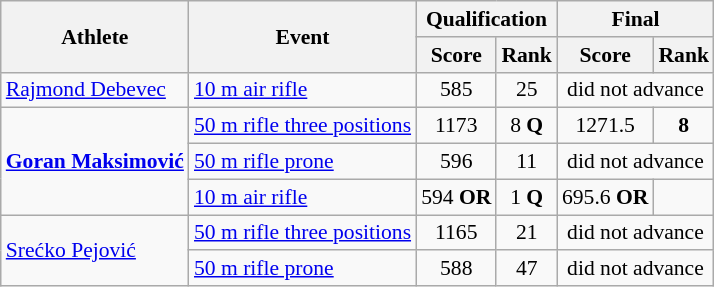<table class="wikitable" style="font-size:90%">
<tr>
<th rowspan="2">Athlete</th>
<th rowspan="2">Event</th>
<th colspan="2">Qualification</th>
<th colspan="2">Final</th>
</tr>
<tr>
<th>Score</th>
<th>Rank</th>
<th>Score</th>
<th>Rank</th>
</tr>
<tr>
<td><a href='#'>Rajmond Debevec</a></td>
<td><a href='#'>10 m air rifle</a></td>
<td align="center">585</td>
<td align="center">25</td>
<td colspan="2"  align="center">did not advance</td>
</tr>
<tr>
<td rowspan=3><strong><a href='#'>Goran Maksimović</a></strong></td>
<td><a href='#'>50 m rifle three positions</a></td>
<td align="center">1173</td>
<td align="center">8 <strong>Q</strong></td>
<td align="center">1271.5</td>
<td align="center"><strong>8</strong></td>
</tr>
<tr>
<td><a href='#'>50 m rifle prone</a></td>
<td align="center">596</td>
<td align="center">11</td>
<td colspan="2"  align="center">did not advance</td>
</tr>
<tr>
<td><a href='#'>10 m air rifle</a></td>
<td align="center">594 <strong>OR</strong></td>
<td align="center">1 <strong>Q</strong></td>
<td align="center">695.6 <strong>OR</strong></td>
<td align="center"></td>
</tr>
<tr>
<td rowspan=2><a href='#'>Srećko Pejović</a></td>
<td><a href='#'>50 m rifle three positions</a></td>
<td align="center">1165</td>
<td align="center">21</td>
<td colspan="2"  align="center">did not advance</td>
</tr>
<tr>
<td><a href='#'>50 m rifle prone</a></td>
<td align="center">588</td>
<td align="center">47</td>
<td colspan="2"  align="center">did not advance</td>
</tr>
</table>
